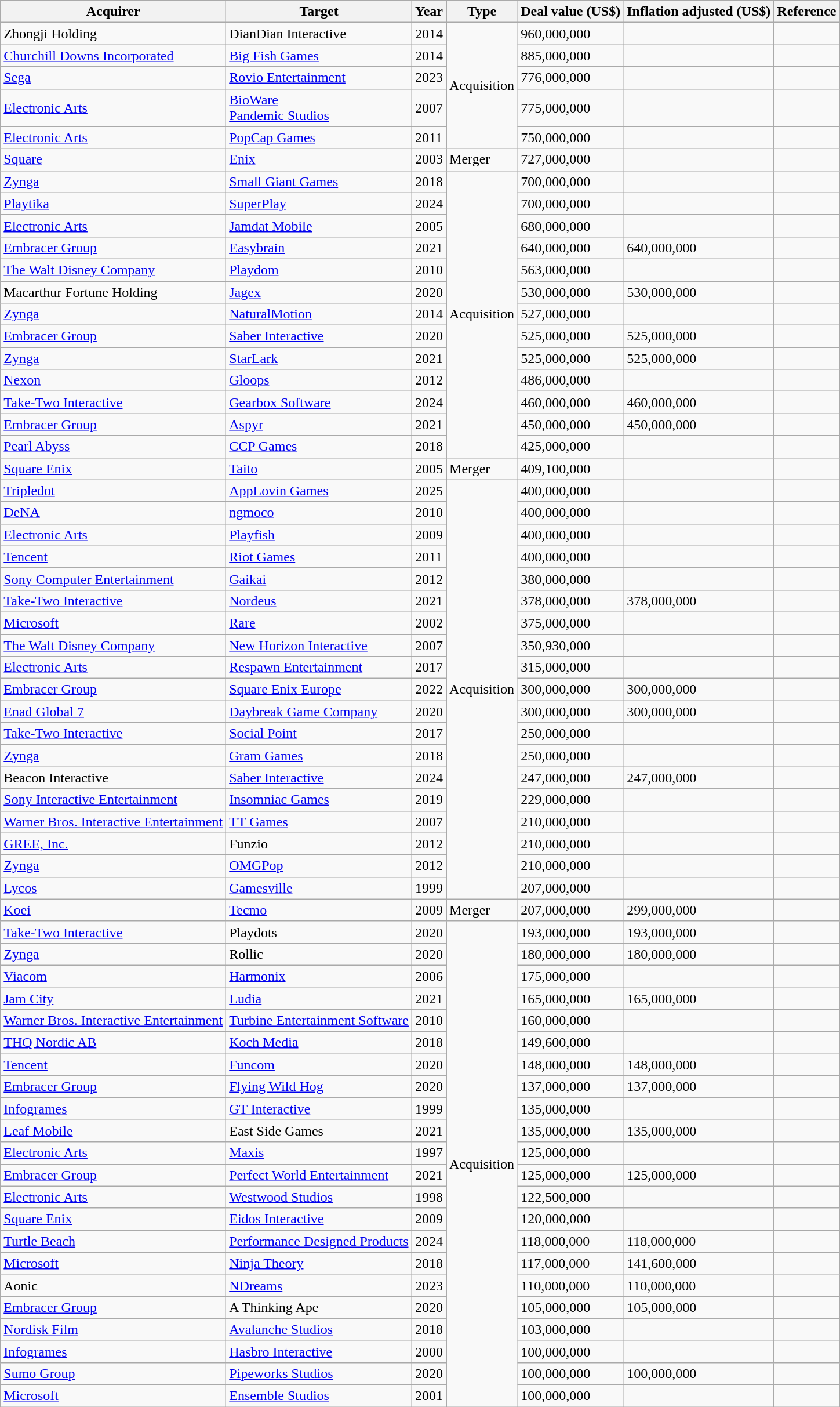<table class="wikitable sortable">
<tr>
<th>Acquirer</th>
<th>Target</th>
<th>Year</th>
<th>Type</th>
<th>Deal value (US$)</th>
<th>Inflation adjusted (US$)</th>
<th class=unsortable>Reference</th>
</tr>
<tr>
<td> Zhongji Holding</td>
<td> DianDian Interactive</td>
<td>2014</td>
<td rowspan="5">Acquisition</td>
<td>960,000,000</td>
<td></td>
<td></td>
</tr>
<tr>
<td> <a href='#'>Churchill Downs Incorporated</a></td>
<td> <a href='#'>Big Fish Games</a></td>
<td>2014</td>
<td>885,000,000</td>
<td></td>
<td></td>
</tr>
<tr>
<td> <a href='#'>Sega</a></td>
<td> <a href='#'>Rovio Entertainment</a></td>
<td>2023</td>
<td>776,000,000</td>
<td></td>
<td></td>
</tr>
<tr>
<td> <a href='#'>Electronic Arts</a></td>
<td> <a href='#'>BioWare</a> <br>  <a href='#'>Pandemic Studios</a></td>
<td>2007</td>
<td>775,000,000</td>
<td></td>
<td></td>
</tr>
<tr>
<td> <a href='#'>Electronic Arts</a></td>
<td> <a href='#'>PopCap Games</a></td>
<td>2011</td>
<td>750,000,000</td>
<td></td>
<td></td>
</tr>
<tr>
<td> <a href='#'>Square</a></td>
<td> <a href='#'>Enix</a></td>
<td>2003</td>
<td>Merger</td>
<td>727,000,000</td>
<td></td>
<td></td>
</tr>
<tr>
<td> <a href='#'>Zynga</a></td>
<td> <a href='#'>Small Giant Games</a></td>
<td>2018</td>
<td rowspan="13">Acquisition</td>
<td>700,000,000</td>
<td></td>
<td></td>
</tr>
<tr>
<td> <a href='#'>Playtika</a></td>
<td> <a href='#'>SuperPlay</a></td>
<td>2024</td>
<td>700,000,000</td>
<td></td>
<td></td>
</tr>
<tr>
<td> <a href='#'>Electronic Arts</a></td>
<td> <a href='#'>Jamdat Mobile</a></td>
<td>2005</td>
<td>680,000,000</td>
<td></td>
<td></td>
</tr>
<tr>
<td> <a href='#'>Embracer Group</a></td>
<td> <a href='#'>Easybrain</a></td>
<td>2021</td>
<td>640,000,000</td>
<td>640,000,000</td>
<td></td>
</tr>
<tr>
<td> <a href='#'>The Walt Disney Company</a></td>
<td> <a href='#'>Playdom</a></td>
<td>2010</td>
<td>563,000,000</td>
<td></td>
<td></td>
</tr>
<tr>
<td> Macarthur Fortune Holding</td>
<td> <a href='#'>Jagex</a></td>
<td>2020</td>
<td>530,000,000</td>
<td>530,000,000</td>
<td></td>
</tr>
<tr>
<td> <a href='#'>Zynga</a></td>
<td> <a href='#'>NaturalMotion</a></td>
<td>2014</td>
<td>527,000,000</td>
<td></td>
<td></td>
</tr>
<tr>
<td> <a href='#'>Embracer Group</a></td>
<td> <a href='#'>Saber Interactive</a></td>
<td>2020</td>
<td>525,000,000</td>
<td>525,000,000</td>
<td></td>
</tr>
<tr>
<td> <a href='#'>Zynga</a></td>
<td> <a href='#'>StarLark</a></td>
<td>2021</td>
<td>525,000,000</td>
<td>525,000,000</td>
<td></td>
</tr>
<tr>
<td> <a href='#'>Nexon</a></td>
<td> <a href='#'>Gloops</a></td>
<td>2012</td>
<td>486,000,000</td>
<td></td>
<td></td>
</tr>
<tr>
<td> <a href='#'>Take-Two Interactive</a></td>
<td> <a href='#'>Gearbox Software</a></td>
<td>2024</td>
<td>460,000,000</td>
<td>460,000,000</td>
<td></td>
</tr>
<tr>
<td> <a href='#'>Embracer Group</a></td>
<td> <a href='#'>Aspyr</a></td>
<td>2021</td>
<td>450,000,000</td>
<td>450,000,000</td>
<td></td>
</tr>
<tr>
<td> <a href='#'>Pearl Abyss</a></td>
<td> <a href='#'>CCP Games</a></td>
<td>2018</td>
<td>425,000,000</td>
<td></td>
<td></td>
</tr>
<tr>
<td> <a href='#'>Square Enix</a></td>
<td> <a href='#'>Taito</a></td>
<td>2005</td>
<td>Merger</td>
<td>409,100,000</td>
<td></td>
<td></td>
</tr>
<tr>
<td> <a href='#'>Tripledot</a></td>
<td> <a href='#'>AppLovin Games</a></td>
<td>2025</td>
<td rowspan="19">Acquisition</td>
<td>400,000,000</td>
<td></td>
<td></td>
</tr>
<tr>
<td> <a href='#'>DeNA</a></td>
<td> <a href='#'>ngmoco</a></td>
<td>2010</td>
<td>400,000,000</td>
<td></td>
<td></td>
</tr>
<tr>
<td> <a href='#'>Electronic Arts</a></td>
<td> <a href='#'>Playfish</a></td>
<td>2009</td>
<td>400,000,000</td>
<td></td>
<td></td>
</tr>
<tr>
<td> <a href='#'>Tencent</a></td>
<td> <a href='#'>Riot Games</a></td>
<td>2011</td>
<td>400,000,000</td>
<td></td>
<td></td>
</tr>
<tr>
<td>  <a href='#'>Sony Computer Entertainment</a></td>
<td> <a href='#'>Gaikai</a></td>
<td>2012</td>
<td>380,000,000</td>
<td></td>
<td></td>
</tr>
<tr>
<td> <a href='#'>Take-Two Interactive</a></td>
<td> <a href='#'>Nordeus</a></td>
<td>2021</td>
<td>378,000,000</td>
<td>378,000,000</td>
<td></td>
</tr>
<tr>
<td> <a href='#'>Microsoft</a></td>
<td> <a href='#'>Rare</a></td>
<td>2002</td>
<td>375,000,000</td>
<td></td>
<td></td>
</tr>
<tr>
<td> <a href='#'>The Walt Disney Company</a></td>
<td> <a href='#'>New Horizon Interactive</a></td>
<td>2007</td>
<td>350,930,000</td>
<td></td>
<td></td>
</tr>
<tr>
<td> <a href='#'>Electronic Arts</a></td>
<td> <a href='#'>Respawn Entertainment</a></td>
<td>2017</td>
<td>315,000,000</td>
<td></td>
<td></td>
</tr>
<tr>
<td> <a href='#'>Embracer Group</a></td>
<td>  <a href='#'>Square Enix Europe</a></td>
<td>2022</td>
<td>300,000,000</td>
<td>300,000,000</td>
<td></td>
</tr>
<tr>
<td> <a href='#'>Enad Global 7</a></td>
<td> <a href='#'>Daybreak Game Company</a></td>
<td>2020</td>
<td>300,000,000</td>
<td>300,000,000</td>
<td></td>
</tr>
<tr>
<td> <a href='#'>Take-Two Interactive</a></td>
<td> <a href='#'>Social Point</a></td>
<td>2017</td>
<td>250,000,000</td>
<td></td>
<td></td>
</tr>
<tr>
<td> <a href='#'>Zynga</a></td>
<td> <a href='#'>Gram Games</a></td>
<td>2018</td>
<td>250,000,000</td>
<td></td>
<td></td>
</tr>
<tr>
<td> Beacon Interactive</td>
<td> <a href='#'>Saber Interactive</a></td>
<td>2024</td>
<td>247,000,000 </td>
<td>247,000,000</td>
<td></td>
</tr>
<tr>
<td>  <a href='#'>Sony Interactive Entertainment</a></td>
<td> <a href='#'>Insomniac Games</a></td>
<td>2019</td>
<td>229,000,000</td>
<td></td>
<td><br></td>
</tr>
<tr>
<td> <a href='#'>Warner Bros. Interactive Entertainment</a></td>
<td> <a href='#'>TT Games</a></td>
<td>2007</td>
<td>210,000,000</td>
<td></td>
<td></td>
</tr>
<tr>
<td> <a href='#'>GREE, Inc.</a></td>
<td> Funzio</td>
<td>2012</td>
<td>210,000,000</td>
<td></td>
<td></td>
</tr>
<tr>
<td> <a href='#'>Zynga</a></td>
<td> <a href='#'>OMGPop</a></td>
<td>2012</td>
<td>210,000,000</td>
<td></td>
<td></td>
</tr>
<tr>
<td> <a href='#'>Lycos</a></td>
<td> <a href='#'>Gamesville</a></td>
<td>1999</td>
<td>207,000,000</td>
<td></td>
<td></td>
</tr>
<tr>
<td> <a href='#'>Koei</a></td>
<td> <a href='#'>Tecmo</a></td>
<td>2009</td>
<td>Merger</td>
<td>207,000,000</td>
<td>299,000,000</td>
<td></td>
</tr>
<tr>
<td> <a href='#'>Take-Two Interactive</a></td>
<td> Playdots</td>
<td>2020</td>
<td rowspan="22">Acquisition</td>
<td>193,000,000</td>
<td>193,000,000</td>
<td></td>
</tr>
<tr>
<td> <a href='#'>Zynga</a></td>
<td> Rollic</td>
<td>2020</td>
<td>180,000,000</td>
<td>180,000,000</td>
<td></td>
</tr>
<tr>
<td> <a href='#'>Viacom</a></td>
<td> <a href='#'>Harmonix</a></td>
<td>2006</td>
<td>175,000,000</td>
<td></td>
<td></td>
</tr>
<tr>
<td> <a href='#'>Jam City</a></td>
<td> <a href='#'>Ludia</a></td>
<td>2021</td>
<td>165,000,000</td>
<td>165,000,000</td>
<td></td>
</tr>
<tr>
<td> <a href='#'>Warner Bros. Interactive Entertainment</a></td>
<td> <a href='#'>Turbine Entertainment Software</a></td>
<td>2010</td>
<td>160,000,000</td>
<td></td>
<td></td>
</tr>
<tr>
<td> <a href='#'>THQ Nordic AB</a></td>
<td>  <a href='#'>Koch Media</a></td>
<td>2018</td>
<td>149,600,000</td>
<td></td>
<td></td>
</tr>
<tr>
<td> <a href='#'>Tencent</a></td>
<td> <a href='#'>Funcom</a></td>
<td>2020</td>
<td>148,000,000</td>
<td>148,000,000</td>
<td></td>
</tr>
<tr>
<td> <a href='#'>Embracer Group</a></td>
<td> <a href='#'>Flying Wild Hog</a></td>
<td>2020</td>
<td>137,000,000</td>
<td>137,000,000</td>
<td></td>
</tr>
<tr>
<td> <a href='#'>Infogrames</a></td>
<td> <a href='#'>GT Interactive</a></td>
<td>1999</td>
<td>135,000,000</td>
<td></td>
<td></td>
</tr>
<tr>
<td> <a href='#'>Leaf Mobile</a></td>
<td> East Side Games</td>
<td>2021</td>
<td>135,000,000</td>
<td>135,000,000</td>
<td></td>
</tr>
<tr>
<td> <a href='#'>Electronic Arts</a></td>
<td> <a href='#'>Maxis</a></td>
<td>1997</td>
<td>125,000,000</td>
<td></td>
<td></td>
</tr>
<tr>
<td> <a href='#'>Embracer Group</a></td>
<td> <a href='#'>Perfect World Entertainment</a></td>
<td>2021</td>
<td>125,000,000</td>
<td>125,000,000</td>
<td></td>
</tr>
<tr>
<td> <a href='#'>Electronic Arts</a></td>
<td> <a href='#'>Westwood Studios</a></td>
<td>1998</td>
<td>122,500,000</td>
<td></td>
<td></td>
</tr>
<tr>
<td> <a href='#'>Square Enix</a></td>
<td> <a href='#'>Eidos Interactive</a></td>
<td>2009</td>
<td>120,000,000</td>
<td></td>
<td></td>
</tr>
<tr>
<td> <a href='#'>Turtle Beach</a></td>
<td> <a href='#'>Performance Designed Products</a></td>
<td>2024</td>
<td>118,000,000</td>
<td>118,000,000</td>
<td></td>
</tr>
<tr>
<td> <a href='#'>Microsoft</a></td>
<td> <a href='#'>Ninja Theory</a></td>
<td>2018</td>
<td>117,000,000</td>
<td>141,600,000</td>
<td></td>
</tr>
<tr>
<td> Aonic</td>
<td> <a href='#'>NDreams</a></td>
<td>2023</td>
<td>110,000,000</td>
<td>110,000,000</td>
<td></td>
</tr>
<tr>
<td> <a href='#'>Embracer Group</a></td>
<td> A Thinking Ape</td>
<td>2020</td>
<td>105,000,000</td>
<td>105,000,000</td>
<td></td>
</tr>
<tr>
<td> <a href='#'>Nordisk Film</a></td>
<td> <a href='#'>Avalanche Studios</a></td>
<td>2018</td>
<td>103,000,000</td>
<td></td>
<td></td>
</tr>
<tr>
<td> <a href='#'>Infogrames</a></td>
<td> <a href='#'>Hasbro Interactive</a></td>
<td>2000</td>
<td>100,000,000</td>
<td></td>
<td></td>
</tr>
<tr>
<td> <a href='#'>Sumo Group</a></td>
<td> <a href='#'>Pipeworks Studios</a></td>
<td>2020</td>
<td>100,000,000</td>
<td>100,000,000</td>
<td></td>
</tr>
<tr>
<td> <a href='#'>Microsoft</a></td>
<td> <a href='#'>Ensemble Studios</a></td>
<td>2001</td>
<td>100,000,000</td>
<td></td>
<td></td>
</tr>
</table>
